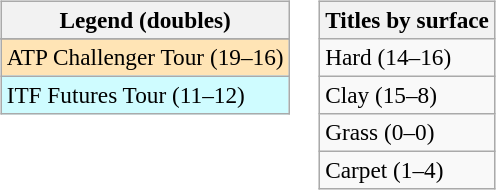<table>
<tr valign=top>
<td><br><table class=wikitable style=font-size:97%>
<tr>
<th>Legend (doubles)</th>
</tr>
<tr bgcolor=e5d1cb>
</tr>
<tr bgcolor=moccasin>
<td>ATP Challenger Tour (19–16)</td>
</tr>
<tr bgcolor=cffcff>
<td>ITF Futures Tour (11–12)</td>
</tr>
</table>
</td>
<td><br><table class=wikitable style=font-size:97%>
<tr>
<th>Titles by surface</th>
</tr>
<tr>
<td>Hard (14–16)</td>
</tr>
<tr>
<td>Clay (15–8)</td>
</tr>
<tr>
<td>Grass (0–0)</td>
</tr>
<tr>
<td>Carpet (1–4)</td>
</tr>
</table>
</td>
</tr>
</table>
